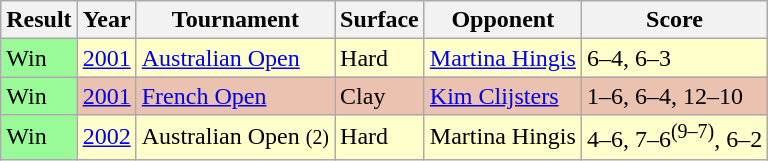<table class="sortable wikitable">
<tr>
<th>Result</th>
<th>Year</th>
<th>Tournament</th>
<th>Surface</th>
<th>Opponent</th>
<th class=unsortable>Score</th>
</tr>
<tr bgcolor="#FFFFCC">
<td bgcolor="98FB98">Win</td>
<td><a href='#'>2001</a></td>
<td><a href='#'>Australian Open</a></td>
<td>Hard</td>
<td> <a href='#'>Martina Hingis</a></td>
<td>6–4, 6–3</td>
</tr>
<tr bgcolor="#EBC2AF">
<td bgcolor="98FB98">Win</td>
<td><a href='#'>2001</a></td>
<td><a href='#'>French Open</a></td>
<td>Clay</td>
<td> <a href='#'>Kim Clijsters</a></td>
<td>1–6, 6–4, 12–10</td>
</tr>
<tr bgcolor="#FFFFCC">
<td bgcolor="98FB98">Win</td>
<td><a href='#'>2002</a></td>
<td>Australian Open <small>(2)</small></td>
<td>Hard</td>
<td> Martina Hingis</td>
<td>4–6, 7–6<sup>(9–7)</sup>, 6–2</td>
</tr>
</table>
